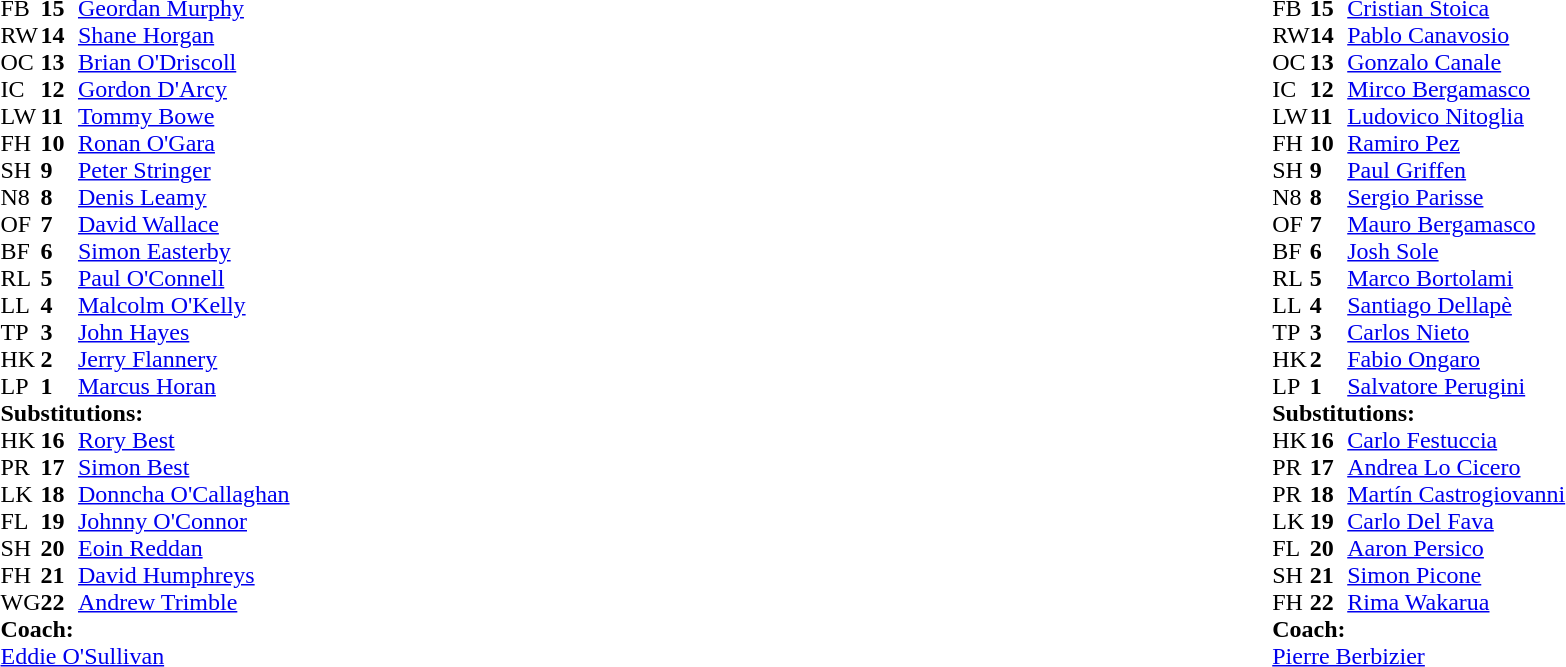<table width="100%">
<tr>
<td style="vertical-align:top" width="50%"><br><table cellspacing="0" cellpadding="0">
<tr>
<th width="25"></th>
<th width="25"></th>
</tr>
<tr>
<td>FB</td>
<td><strong>15</strong></td>
<td><a href='#'>Geordan Murphy</a></td>
</tr>
<tr>
<td>RW</td>
<td><strong>14</strong></td>
<td><a href='#'>Shane Horgan</a></td>
</tr>
<tr>
<td>OC</td>
<td><strong>13</strong></td>
<td><a href='#'>Brian O'Driscoll</a></td>
</tr>
<tr>
<td>IC</td>
<td><strong>12</strong></td>
<td><a href='#'>Gordon D'Arcy</a></td>
</tr>
<tr>
<td>LW</td>
<td><strong>11</strong></td>
<td><a href='#'>Tommy Bowe</a></td>
</tr>
<tr>
<td>FH</td>
<td><strong>10</strong></td>
<td><a href='#'>Ronan O'Gara</a></td>
</tr>
<tr>
<td>SH</td>
<td><strong>9</strong></td>
<td><a href='#'>Peter Stringer</a></td>
</tr>
<tr>
<td>N8</td>
<td><strong>8</strong></td>
<td><a href='#'>Denis Leamy</a></td>
</tr>
<tr>
<td>OF</td>
<td><strong>7</strong></td>
<td><a href='#'>David Wallace</a></td>
</tr>
<tr>
<td>BF</td>
<td><strong>6</strong></td>
<td><a href='#'>Simon Easterby</a></td>
</tr>
<tr>
<td>RL</td>
<td><strong>5</strong></td>
<td><a href='#'>Paul O'Connell</a></td>
</tr>
<tr>
<td>LL</td>
<td><strong>4</strong></td>
<td><a href='#'>Malcolm O'Kelly</a></td>
<td></td>
<td></td>
</tr>
<tr>
<td>TP</td>
<td><strong>3</strong></td>
<td><a href='#'>John Hayes</a></td>
</tr>
<tr>
<td>HK</td>
<td><strong>2</strong></td>
<td><a href='#'>Jerry Flannery</a></td>
</tr>
<tr>
<td>LP</td>
<td><strong>1</strong></td>
<td><a href='#'>Marcus Horan</a></td>
</tr>
<tr>
<td colspan="4"><strong>Substitutions:</strong></td>
</tr>
<tr>
<td>HK</td>
<td><strong>16</strong></td>
<td><a href='#'>Rory Best</a></td>
</tr>
<tr>
<td>PR</td>
<td><strong>17</strong></td>
<td><a href='#'>Simon Best</a></td>
</tr>
<tr>
<td>LK</td>
<td><strong>18</strong></td>
<td><a href='#'>Donncha O'Callaghan</a></td>
<td></td>
<td></td>
</tr>
<tr>
<td>FL</td>
<td><strong>19</strong></td>
<td><a href='#'>Johnny O'Connor</a></td>
</tr>
<tr>
<td>SH</td>
<td><strong>20</strong></td>
<td><a href='#'>Eoin Reddan</a></td>
</tr>
<tr>
<td>FH</td>
<td><strong>21</strong></td>
<td><a href='#'>David Humphreys</a></td>
</tr>
<tr>
<td>WG</td>
<td><strong>22</strong></td>
<td><a href='#'>Andrew Trimble</a></td>
</tr>
<tr>
<td colspan="4"><strong>Coach:</strong></td>
</tr>
<tr>
<td colspan="4"><a href='#'>Eddie O'Sullivan</a></td>
</tr>
</table>
</td>
<td style="vertical-align:top"></td>
<td style="vertical-align:top" width="50%"><br><table cellspacing="0" cellpadding="0" align="center">
<tr>
<th width="25"></th>
<th width="25"></th>
</tr>
<tr>
<td>FB</td>
<td><strong>15</strong></td>
<td><a href='#'>Cristian Stoica</a></td>
</tr>
<tr>
<td>RW</td>
<td><strong>14</strong></td>
<td><a href='#'>Pablo Canavosio</a></td>
</tr>
<tr>
<td>OC</td>
<td><strong>13</strong></td>
<td><a href='#'>Gonzalo Canale</a></td>
</tr>
<tr>
<td>IC</td>
<td><strong>12</strong></td>
<td><a href='#'>Mirco Bergamasco</a></td>
</tr>
<tr>
<td>LW</td>
<td><strong>11</strong></td>
<td><a href='#'>Ludovico Nitoglia</a></td>
</tr>
<tr>
<td>FH</td>
<td><strong>10</strong></td>
<td><a href='#'>Ramiro Pez</a></td>
<td></td>
</tr>
<tr>
<td>SH</td>
<td><strong>9</strong></td>
<td><a href='#'>Paul Griffen</a></td>
</tr>
<tr>
<td>N8</td>
<td><strong>8</strong></td>
<td><a href='#'>Sergio Parisse</a></td>
</tr>
<tr>
<td>OF</td>
<td><strong>7</strong></td>
<td><a href='#'>Mauro Bergamasco</a></td>
<td></td>
<td></td>
</tr>
<tr>
<td>BF</td>
<td><strong>6</strong></td>
<td><a href='#'>Josh Sole</a></td>
</tr>
<tr>
<td>RL</td>
<td><strong>5</strong></td>
<td><a href='#'>Marco Bortolami</a></td>
<td></td>
<td colspan="2"></td>
<td></td>
</tr>
<tr>
<td>LL</td>
<td><strong>4</strong></td>
<td><a href='#'>Santiago Dellapè</a></td>
</tr>
<tr>
<td>TP</td>
<td><strong>3</strong></td>
<td><a href='#'>Carlos Nieto</a></td>
<td></td>
<td></td>
</tr>
<tr>
<td>HK</td>
<td><strong>2</strong></td>
<td><a href='#'>Fabio Ongaro</a></td>
</tr>
<tr>
<td>LP</td>
<td><strong>1</strong></td>
<td><a href='#'>Salvatore Perugini</a></td>
</tr>
<tr>
<td colspan="4"><strong>Substitutions:</strong></td>
</tr>
<tr>
<td>HK</td>
<td><strong>16</strong></td>
<td><a href='#'>Carlo Festuccia</a></td>
</tr>
<tr>
<td>PR</td>
<td><strong>17</strong></td>
<td><a href='#'>Andrea Lo Cicero</a></td>
</tr>
<tr>
<td>PR</td>
<td><strong>18</strong></td>
<td><a href='#'>Martín Castrogiovanni</a></td>
<td></td>
<td></td>
</tr>
<tr>
<td>LK</td>
<td><strong>19</strong></td>
<td><a href='#'>Carlo Del Fava</a></td>
<td></td>
<td></td>
<td></td>
<td></td>
</tr>
<tr>
<td>FL</td>
<td><strong>20</strong></td>
<td><a href='#'>Aaron Persico</a></td>
<td></td>
<td></td>
</tr>
<tr>
<td>SH</td>
<td><strong>21</strong></td>
<td><a href='#'>Simon Picone</a></td>
</tr>
<tr>
<td>FH</td>
<td><strong>22</strong></td>
<td><a href='#'>Rima Wakarua</a></td>
</tr>
<tr>
<td colspan="4"><strong>Coach:</strong></td>
</tr>
<tr>
<td colspan="4"><a href='#'>Pierre Berbizier</a></td>
</tr>
</table>
</td>
</tr>
</table>
